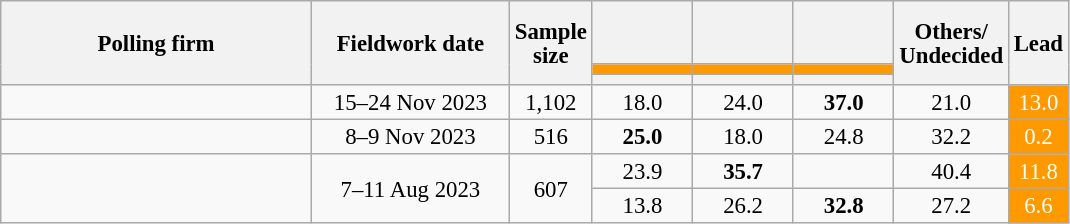<table class="wikitable collapsible" style="text-align:center; font-size:95%; line-height:16px;">
<tr style="height:42px;">
<th rowspan="3" style="width:200px;">Polling firm</th>
<th rowspan="3" style="width:125px;">Fieldwork date</th>
<th rowspan="3" style="width:40px;">Sample size</th>
<th class="unsortable" style="width:60px;"></th>
<th class="unsortable" style="width:60px;"></th>
<th class="unsortable" style="width:60px;"></th>
<th rowspan="3" style="width:60px;">Others/<br>Undecided</th>
<th rowspan="3" style="width:30px;">Lead</th>
</tr>
<tr>
<th style="color:inherit;background:#FF9900;"></th>
<th style="color:inherit;background:#FF9900;"></th>
<th style="color:inherit;background:#FF9900;"></th>
</tr>
<tr>
<th></th>
<th></th>
<th></th>
</tr>
<tr>
<td></td>
<td>15–24 Nov 2023</td>
<td>1,102</td>
<td>18.0</td>
<td>24.0</td>
<td><strong>37.0</strong></td>
<td>21.0</td>
<td style="background:#FF9900; color:white;">13.0</td>
</tr>
<tr>
<td></td>
<td>8–9 Nov 2023</td>
<td>516</td>
<td><strong>25.0</strong></td>
<td>18.0</td>
<td>24.8</td>
<td>32.2</td>
<td style="background:#FF9900; color:white;">0.2</td>
</tr>
<tr>
<td rowspan="2"></td>
<td rowspan="2">7–11 Aug 2023</td>
<td rowspan="2">607</td>
<td>23.9</td>
<td><strong>35.7</strong></td>
<td></td>
<td>40.4</td>
<td style="background:#FF9900; color:white;">11.8</td>
</tr>
<tr>
<td>13.8</td>
<td>26.2</td>
<td><strong>32.8</strong></td>
<td>27.2</td>
<td style="background:#FF9900; color:white;">6.6</td>
</tr>
</table>
